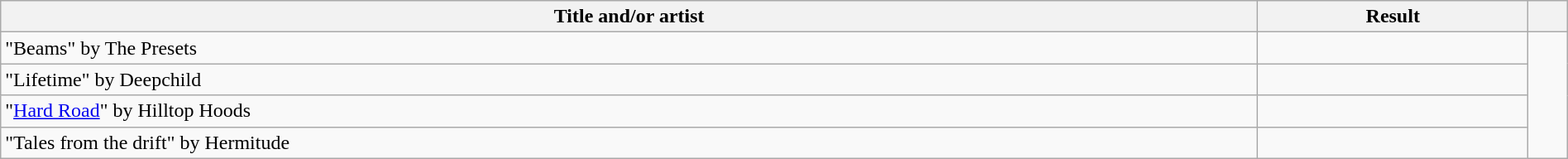<table class="wikitable" width="100%">
<tr>
<th scope="col">Title and/or artist</th>
<th scope="col">Result</th>
<th scope="col"></th>
</tr>
<tr>
<td>"Beams" by The Presets</td>
<td></td>
<td rowspan="4"></td>
</tr>
<tr>
<td>"Lifetime" by Deepchild</td>
<td></td>
</tr>
<tr>
<td>"<a href='#'>Hard Road</a>" by Hilltop Hoods</td>
<td></td>
</tr>
<tr>
<td>"Tales from the drift" by Hermitude</td>
<td></td>
</tr>
</table>
